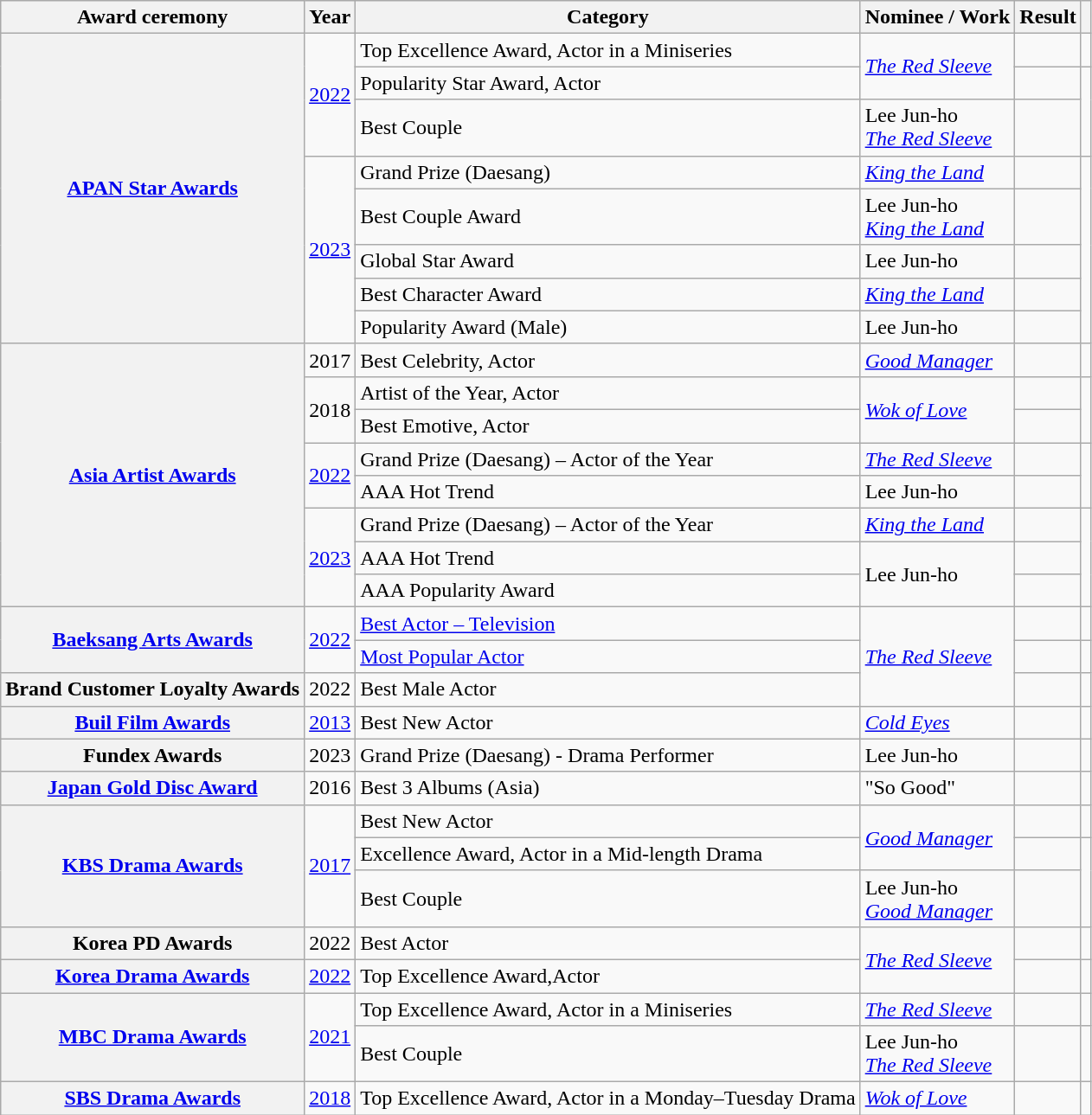<table class="wikitable plainrowheaders sortable">
<tr>
<th scope="col">Award ceremony</th>
<th scope="col">Year</th>
<th scope="col">Category</th>
<th scope="col">Nominee / Work</th>
<th scope="col">Result</th>
<th scope="col" class="unsortable"></th>
</tr>
<tr>
<th scope="row" rowspan="8"><a href='#'>APAN Star Awards</a></th>
<td rowspan="3" style="text-align:center"><a href='#'>2022</a></td>
<td>Top Excellence Award, Actor in a Miniseries</td>
<td rowspan="2"><em><a href='#'>The Red Sleeve</a></em></td>
<td></td>
<td style="text-align:center"></td>
</tr>
<tr>
<td>Popularity Star Award, Actor</td>
<td></td>
<td rowspan="2" style="text-align:center"></td>
</tr>
<tr>
<td>Best Couple</td>
<td>Lee Jun-ho <br><em><a href='#'>The Red Sleeve</a></em></td>
<td></td>
</tr>
<tr>
<td rowspan="5" style="text-align:center"><a href='#'>2023</a></td>
<td>Grand Prize (Daesang)</td>
<td><em><a href='#'>King the Land</a></em></td>
<td></td>
<td rowspan="5" style="text-align:center"></td>
</tr>
<tr>
<td>Best Couple Award</td>
<td>Lee Jun-ho <br><em><a href='#'>King the Land</a></em></td>
<td></td>
</tr>
<tr>
<td>Global Star Award</td>
<td>Lee Jun-ho</td>
<td></td>
</tr>
<tr>
<td>Best Character Award</td>
<td><em><a href='#'>King the Land</a></em></td>
<td></td>
</tr>
<tr>
<td>Popularity Award (Male)</td>
<td>Lee Jun-ho</td>
<td></td>
</tr>
<tr>
<th scope="row" rowspan="8"><a href='#'>Asia Artist Awards</a></th>
<td style="text-align:center">2017</td>
<td>Best Celebrity, Actor</td>
<td><em><a href='#'>Good Manager</a></em></td>
<td></td>
<td style="text-align:center"></td>
</tr>
<tr>
<td rowspan="2" style="text-align:center">2018</td>
<td>Artist of the Year, Actor</td>
<td rowspan="2"><em><a href='#'>Wok of Love</a></em></td>
<td></td>
<td rowspan="2" style="text-align:center"></td>
</tr>
<tr>
<td>Best Emotive, Actor</td>
<td></td>
</tr>
<tr>
<td rowspan="2" style="text-align:center"><a href='#'>2022</a></td>
<td>Grand Prize (Daesang) – Actor of the Year</td>
<td><em><a href='#'>The Red Sleeve</a></em></td>
<td></td>
<td rowspan="2" style="text-align:center"></td>
</tr>
<tr>
<td>AAA Hot Trend</td>
<td>Lee Jun-ho</td>
<td></td>
</tr>
<tr>
<td rowspan="3" style="text-align:center"><a href='#'>2023</a></td>
<td>Grand Prize (Daesang) – Actor of the Year</td>
<td><em><a href='#'>King the Land</a></em></td>
<td></td>
<td rowspan="3" style="text-align:center"></td>
</tr>
<tr>
<td>AAA Hot Trend</td>
<td rowspan="2">Lee Jun-ho</td>
<td></td>
</tr>
<tr>
<td>AAA Popularity Award</td>
<td></td>
</tr>
<tr>
<th scope="row" rowspan="2"><a href='#'>Baeksang Arts Awards</a></th>
<td rowspan="2" style="text-align:center"><a href='#'>2022</a></td>
<td><a href='#'>Best Actor – Television</a></td>
<td rowspan="3"><em><a href='#'>The Red Sleeve</a></em></td>
<td></td>
<td style="text-align:center"></td>
</tr>
<tr>
<td><a href='#'>Most Popular Actor</a></td>
<td></td>
<td style="text-align:center"></td>
</tr>
<tr>
<th scope="row">Brand Customer Loyalty Awards</th>
<td style="text-align:center">2022</td>
<td>Best Male Actor</td>
<td></td>
<td style="text-align:center"></td>
</tr>
<tr>
<th scope="row"><a href='#'>Buil Film Awards</a></th>
<td style="text-align:center"><a href='#'>2013</a></td>
<td>Best New Actor</td>
<td><em><a href='#'>Cold Eyes</a></em></td>
<td></td>
<td style="text-align:center"></td>
</tr>
<tr>
<th scope="row">Fundex Awards</th>
<td style="text-align:center">2023</td>
<td>Grand Prize (Daesang) - Drama Performer</td>
<td>Lee Jun-ho</td>
<td></td>
<td style="text-align:center"></td>
</tr>
<tr>
<th scope="row"><a href='#'>Japan Gold Disc Award</a></th>
<td style="text-align:center">2016</td>
<td>Best 3 Albums (Asia)</td>
<td>"So Good"</td>
<td></td>
<td style="text-align:center"></td>
</tr>
<tr>
<th scope="row" rowspan="3"><a href='#'>KBS Drama Awards</a></th>
<td rowspan="3" style="text-align:center"><a href='#'>2017</a></td>
<td>Best New Actor</td>
<td rowspan="2"><em><a href='#'>Good Manager</a></em></td>
<td></td>
<td style="text-align:center"></td>
</tr>
<tr>
<td Excellence Award, Actor in Mid-length Drama>Excellence Award, Actor in a Mid-length Drama</td>
<td></td>
<td rowspan="2" style="text-align:center"></td>
</tr>
<tr>
<td>Best Couple</td>
<td>Lee Jun-ho <br><em><a href='#'>Good Manager</a></em></td>
<td></td>
</tr>
<tr>
<th scope="row">Korea PD Awards</th>
<td style="text-align:center">2022</td>
<td>Best Actor</td>
<td rowspan="2"><em><a href='#'>The Red Sleeve</a></em></td>
<td></td>
<td style="text-align:center"></td>
</tr>
<tr>
<th scope="row"><a href='#'>Korea Drama Awards</a></th>
<td style="text-align:center"><a href='#'>2022</a></td>
<td>Top Excellence Award,Actor</td>
<td></td>
<td style="text-align:center"></td>
</tr>
<tr>
<th scope="row" rowspan="2"><a href='#'>MBC Drama Awards</a></th>
<td rowspan="2" style="text-align:center"><a href='#'>2021</a></td>
<td>Top Excellence Award, Actor in a Miniseries</td>
<td><em><a href='#'>The Red Sleeve</a></em></td>
<td></td>
<td style="text-align:center"></td>
</tr>
<tr>
<td>Best Couple</td>
<td>Lee Jun-ho <br> <em><a href='#'>The Red Sleeve</a></em></td>
<td></td>
<td style="text-align:center"></td>
</tr>
<tr>
<th scope="row"><a href='#'>SBS Drama Awards</a></th>
<td style="text-align:center"><a href='#'>2018</a></td>
<td>Top Excellence Award, Actor in a Monday–Tuesday Drama</td>
<td><em><a href='#'>Wok of Love</a></em></td>
<td></td>
<td style="text-align:center"></td>
</tr>
</table>
